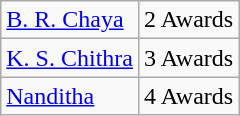<table class="wikitable sortable">
<tr>
<td><a href='#'>B. R. Chaya</a></td>
<td>2 Awards</td>
</tr>
<tr>
<td><a href='#'>K. S. Chithra</a></td>
<td>3 Awards</td>
</tr>
<tr>
<td><a href='#'>Nanditha</a></td>
<td>4 Awards</td>
</tr>
</table>
